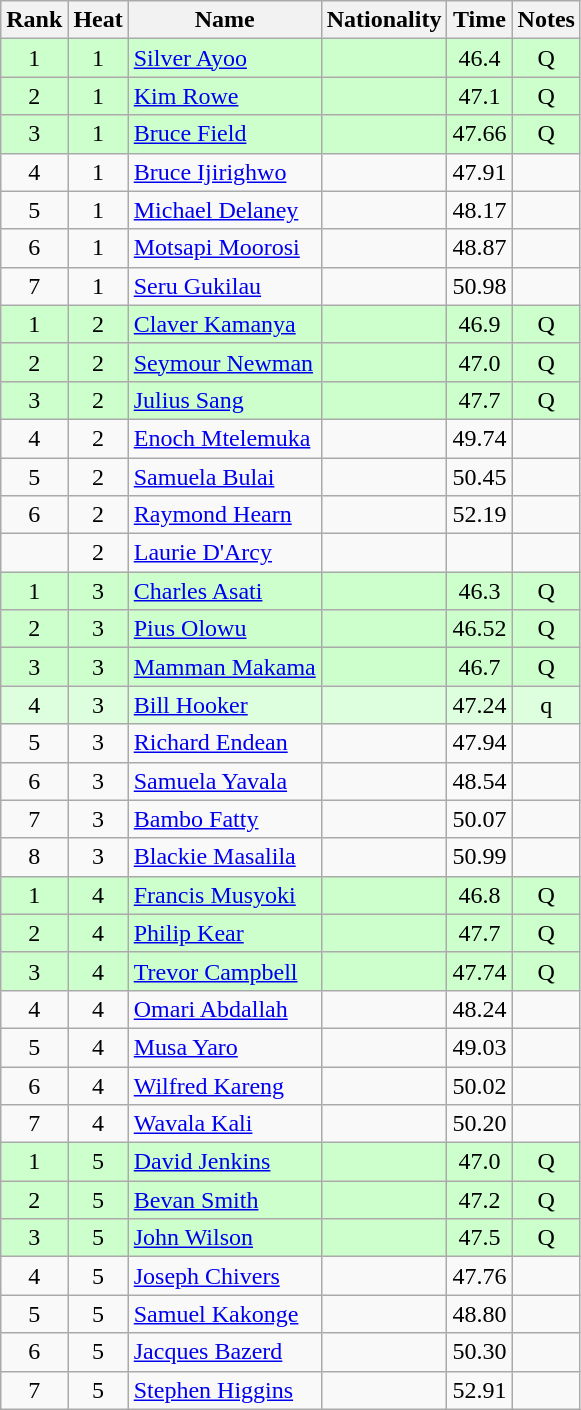<table class="wikitable sortable" style="text-align:center;">
<tr>
<th scope=col>Rank</th>
<th scope=col>Heat</th>
<th scope=col>Name</th>
<th scope=col>Nationality</th>
<th scope=col>Time</th>
<th scope=col>Notes</th>
</tr>
<tr style="background-color: #ccffcc;">
<td>1</td>
<td>1</td>
<td style="text-align:left;"><a href='#'>Silver Ayoo</a></td>
<td style="text-align:left;"></td>
<td>46.4</td>
<td>Q</td>
</tr>
<tr style="background-color: #ccffcc;">
<td>2</td>
<td>1</td>
<td style="text-align:left;"><a href='#'>Kim Rowe</a></td>
<td style="text-align:left;"></td>
<td>47.1</td>
<td>Q</td>
</tr>
<tr style="background-color: #ccffcc;">
<td>3</td>
<td>1</td>
<td style="text-align:left;"><a href='#'>Bruce Field</a></td>
<td style="text-align:left;"></td>
<td>47.66</td>
<td>Q</td>
</tr>
<tr>
<td>4</td>
<td>1</td>
<td style="text-align:left;"><a href='#'>Bruce Ijirighwo</a></td>
<td style="text-align:left;"></td>
<td>47.91</td>
<td></td>
</tr>
<tr>
<td>5</td>
<td>1</td>
<td style="text-align:left;"><a href='#'>Michael Delaney</a></td>
<td style="text-align:left;"></td>
<td>48.17</td>
<td></td>
</tr>
<tr>
<td>6</td>
<td>1</td>
<td style="text-align:left;"><a href='#'>Motsapi Moorosi</a></td>
<td style="text-align:left;"></td>
<td>48.87</td>
<td></td>
</tr>
<tr>
<td>7</td>
<td>1</td>
<td style="text-align:left;"><a href='#'>Seru Gukilau</a></td>
<td style="text-align:left;"></td>
<td>50.98</td>
<td></td>
</tr>
<tr style="background-color: #ccffcc;">
<td>1</td>
<td>2</td>
<td style="text-align:left;"><a href='#'>Claver Kamanya</a></td>
<td style="text-align:left;"></td>
<td>46.9</td>
<td>Q</td>
</tr>
<tr style="background-color: #ccffcc;">
<td>2</td>
<td>2</td>
<td style="text-align:left;"><a href='#'>Seymour Newman</a></td>
<td style="text-align:left;"></td>
<td>47.0</td>
<td>Q</td>
</tr>
<tr style="background-color: #ccffcc;">
<td>3</td>
<td>2</td>
<td style="text-align:left;"><a href='#'>Julius Sang</a></td>
<td style="text-align:left;"></td>
<td>47.7</td>
<td>Q</td>
</tr>
<tr>
<td>4</td>
<td>2</td>
<td style="text-align:left;"><a href='#'>Enoch Mtelemuka</a></td>
<td style="text-align:left;"></td>
<td>49.74</td>
<td></td>
</tr>
<tr>
<td>5</td>
<td>2</td>
<td style="text-align:left;"><a href='#'>Samuela Bulai</a></td>
<td style="text-align:left;"></td>
<td>50.45</td>
<td></td>
</tr>
<tr>
<td>6</td>
<td>2</td>
<td style="text-align:left;"><a href='#'>Raymond Hearn</a></td>
<td style="text-align:left;"></td>
<td>52.19</td>
<td></td>
</tr>
<tr>
<td></td>
<td>2</td>
<td style="text-align:left;"><a href='#'>Laurie D'Arcy</a></td>
<td style="text-align:left;"></td>
<td></td>
<td></td>
</tr>
<tr style="background-color: #ccffcc;">
<td>1</td>
<td>3</td>
<td style="text-align:left;"><a href='#'>Charles Asati</a></td>
<td style="text-align:left;"></td>
<td>46.3</td>
<td>Q</td>
</tr>
<tr style="background-color: #ccffcc;">
<td>2</td>
<td>3</td>
<td style="text-align:left;"><a href='#'>Pius Olowu</a></td>
<td style="text-align:left;"></td>
<td>46.52</td>
<td>Q</td>
</tr>
<tr style="background-color: #ccffcc;">
<td>3</td>
<td>3</td>
<td style="text-align:left;"><a href='#'>Mamman Makama</a></td>
<td style="text-align:left;"></td>
<td>46.7</td>
<td>Q</td>
</tr>
<tr style="background-color: #ddffdd;">
<td>4</td>
<td>3</td>
<td style="text-align:left;"><a href='#'>Bill Hooker</a></td>
<td style="text-align:left;"></td>
<td>47.24</td>
<td>q</td>
</tr>
<tr>
<td>5</td>
<td>3</td>
<td style="text-align:left;"><a href='#'>Richard Endean</a></td>
<td style="text-align:left;"></td>
<td>47.94</td>
<td></td>
</tr>
<tr>
<td>6</td>
<td>3</td>
<td style="text-align:left;"><a href='#'>Samuela Yavala</a></td>
<td style="text-align:left;"></td>
<td>48.54</td>
<td></td>
</tr>
<tr>
<td>7</td>
<td>3</td>
<td style="text-align:left;"><a href='#'>Bambo Fatty</a></td>
<td style="text-align:left;"></td>
<td>50.07</td>
<td></td>
</tr>
<tr>
<td>8</td>
<td>3</td>
<td style="text-align:left;"><a href='#'>Blackie Masalila</a></td>
<td style="text-align:left;"></td>
<td>50.99</td>
<td></td>
</tr>
<tr style="background-color: #ccffcc;">
<td>1</td>
<td>4</td>
<td style="text-align:left;"><a href='#'>Francis Musyoki</a></td>
<td style="text-align:left;"></td>
<td>46.8</td>
<td>Q</td>
</tr>
<tr style="background-color: #ccffcc;">
<td>2</td>
<td>4</td>
<td style="text-align:left;"><a href='#'>Philip Kear</a></td>
<td style="text-align:left;"></td>
<td>47.7</td>
<td>Q</td>
</tr>
<tr style="background-color: #ccffcc;">
<td>3</td>
<td>4</td>
<td style="text-align:left;"><a href='#'>Trevor Campbell</a></td>
<td style="text-align:left;"></td>
<td>47.74</td>
<td>Q</td>
</tr>
<tr>
<td>4</td>
<td>4</td>
<td style="text-align:left;"><a href='#'>Omari Abdallah</a></td>
<td style="text-align:left;"></td>
<td>48.24</td>
<td></td>
</tr>
<tr>
<td>5</td>
<td>4</td>
<td style="text-align:left;"><a href='#'>Musa Yaro</a></td>
<td style="text-align:left;"></td>
<td>49.03</td>
<td></td>
</tr>
<tr>
<td>6</td>
<td>4</td>
<td style="text-align:left;"><a href='#'>Wilfred Kareng</a></td>
<td style="text-align:left;"></td>
<td>50.02</td>
<td></td>
</tr>
<tr>
<td>7</td>
<td>4</td>
<td style="text-align:left;"><a href='#'>Wavala Kali</a></td>
<td style="text-align:left;"></td>
<td>50.20</td>
<td></td>
</tr>
<tr style="background-color: #ccffcc;">
<td>1</td>
<td>5</td>
<td style="text-align:left;"><a href='#'>David Jenkins</a></td>
<td style="text-align:left;"></td>
<td>47.0</td>
<td>Q</td>
</tr>
<tr style="background-color: #ccffcc;">
<td>2</td>
<td>5</td>
<td style="text-align:left;"><a href='#'>Bevan Smith</a></td>
<td style="text-align:left;"></td>
<td>47.2</td>
<td>Q</td>
</tr>
<tr style="background-color: #ccffcc;">
<td>3</td>
<td>5</td>
<td style="text-align:left;"><a href='#'>John Wilson</a></td>
<td style="text-align:left;"></td>
<td>47.5</td>
<td>Q</td>
</tr>
<tr>
<td>4</td>
<td>5</td>
<td style="text-align:left;"><a href='#'>Joseph Chivers</a></td>
<td style="text-align:left;"></td>
<td>47.76</td>
<td></td>
</tr>
<tr>
<td>5</td>
<td>5</td>
<td style="text-align:left;"><a href='#'>Samuel Kakonge</a></td>
<td style="text-align:left;"></td>
<td>48.80</td>
<td></td>
</tr>
<tr>
<td>6</td>
<td>5</td>
<td style="text-align:left;"><a href='#'>Jacques Bazerd</a></td>
<td style="text-align:left;"></td>
<td>50.30</td>
<td></td>
</tr>
<tr>
<td>7</td>
<td>5</td>
<td style="text-align:left;"><a href='#'>Stephen Higgins</a></td>
<td style="text-align:left;"></td>
<td>52.91</td>
<td></td>
</tr>
</table>
